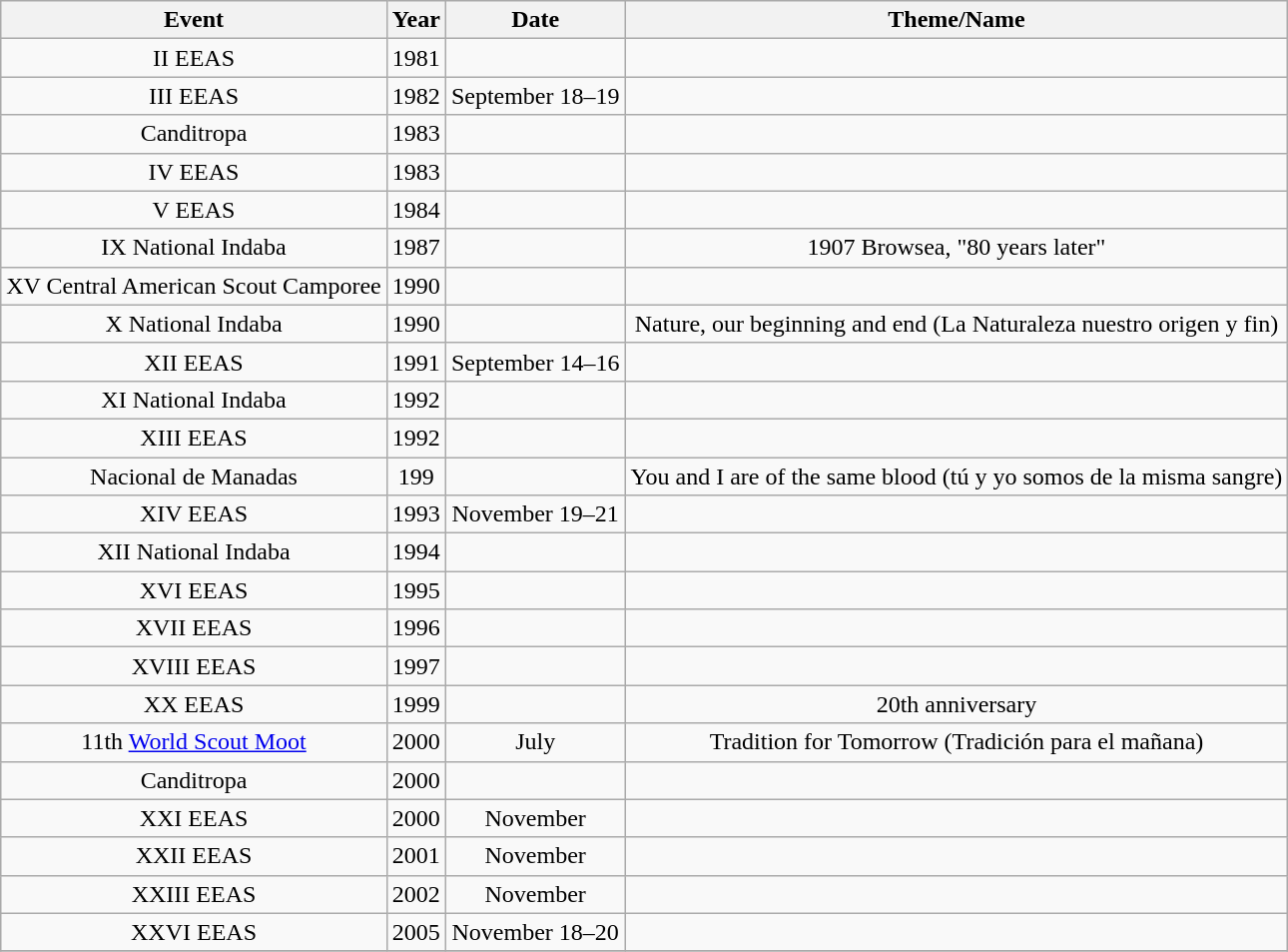<table class="wikitable" style="text-align:center">
<tr>
<th>Event</th>
<th>Year</th>
<th>Date</th>
<th>Theme/Name</th>
</tr>
<tr>
<td>II EEAS</td>
<td>1981</td>
<td></td>
<td></td>
</tr>
<tr>
<td>III EEAS</td>
<td>1982</td>
<td>September 18–19</td>
<td></td>
</tr>
<tr>
<td>Canditropa</td>
<td>1983</td>
<td></td>
<td></td>
</tr>
<tr>
<td>IV EEAS</td>
<td>1983</td>
<td></td>
<td></td>
</tr>
<tr>
<td>V EEAS</td>
<td>1984</td>
<td></td>
<td></td>
</tr>
<tr>
<td>IX National Indaba</td>
<td>1987</td>
<td></td>
<td>1907 Browsea, "80 years later"</td>
</tr>
<tr>
<td>XV Central American Scout Camporee</td>
<td>1990</td>
<td></td>
<td></td>
</tr>
<tr>
<td>X National Indaba</td>
<td>1990</td>
<td></td>
<td>Nature, our beginning and end (La Naturaleza nuestro origen y fin)</td>
</tr>
<tr>
<td>XII EEAS</td>
<td>1991</td>
<td>September 14–16</td>
<td></td>
</tr>
<tr>
<td>XI National Indaba</td>
<td>1992</td>
<td></td>
<td></td>
</tr>
<tr>
<td>XIII EEAS</td>
<td>1992</td>
<td></td>
<td></td>
</tr>
<tr>
<td>Nacional de Manadas</td>
<td>199</td>
<td></td>
<td>You and I are of the same blood (tú y yo somos de la misma sangre)</td>
</tr>
<tr>
<td>XIV EEAS</td>
<td>1993</td>
<td>November 19–21</td>
<td></td>
</tr>
<tr>
<td>XII National Indaba</td>
<td>1994</td>
<td></td>
<td></td>
</tr>
<tr>
<td>XVI EEAS</td>
<td>1995</td>
<td></td>
<td></td>
</tr>
<tr>
<td>XVII EEAS</td>
<td>1996</td>
<td></td>
<td></td>
</tr>
<tr>
<td>XVIII EEAS</td>
<td>1997</td>
<td></td>
<td></td>
</tr>
<tr>
<td>XX EEAS</td>
<td>1999</td>
<td></td>
<td>20th anniversary</td>
</tr>
<tr>
<td>11th <a href='#'>World Scout Moot</a></td>
<td>2000</td>
<td>July</td>
<td>Tradition for Tomorrow (Tradición para el mañana)</td>
</tr>
<tr>
<td>Canditropa</td>
<td>2000</td>
<td></td>
<td></td>
</tr>
<tr>
<td>XXI EEAS</td>
<td>2000</td>
<td>November</td>
<td></td>
</tr>
<tr>
<td>XXII EEAS</td>
<td>2001</td>
<td>November</td>
<td></td>
</tr>
<tr>
<td>XXIII EEAS</td>
<td>2002</td>
<td>November</td>
<td></td>
</tr>
<tr>
<td>XXVI EEAS</td>
<td>2005</td>
<td>November 18–20</td>
<td></td>
</tr>
<tr>
</tr>
</table>
